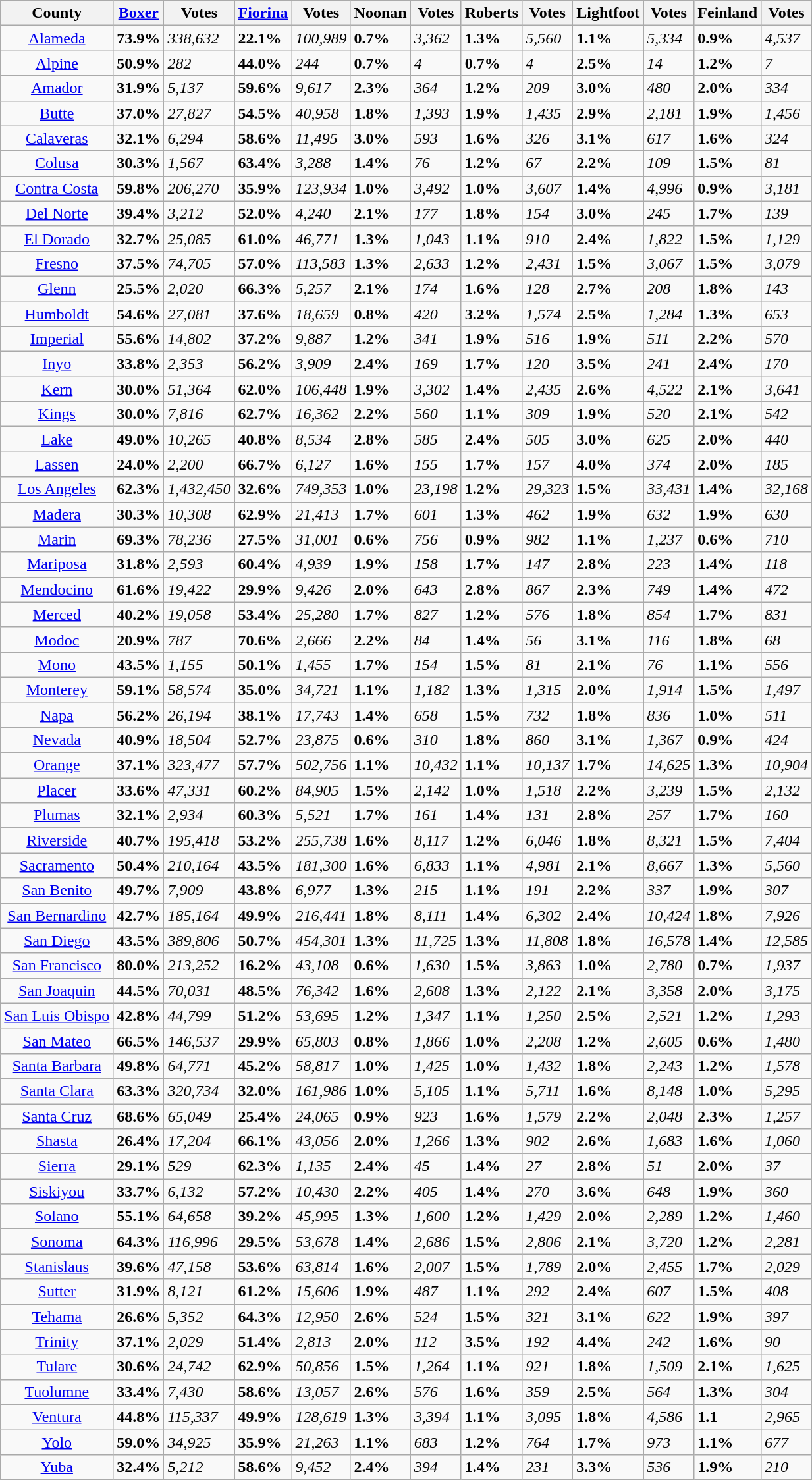<table class="wikitable sortable">
<tr bgcolor=lightgrey>
<th>County</th>
<th><a href='#'>Boxer</a></th>
<th>Votes</th>
<th><a href='#'>Fiorina</a></th>
<th>Votes</th>
<th>Noonan</th>
<th>Votes</th>
<th>Roberts</th>
<th>Votes</th>
<th>Lightfoot</th>
<th>Votes</th>
<th>Feinland</th>
<th>Votes</th>
</tr>
<tr>
<td align="center" ><a href='#'>Alameda</a></td>
<td><strong>73.9%</strong></td>
<td><em>338,632</em></td>
<td><strong>22.1%</strong></td>
<td><em>100,989</em></td>
<td><strong>0.7%</strong></td>
<td><em>3,362</em></td>
<td><strong>1.3%</strong></td>
<td><em>5,560</em></td>
<td><strong>1.1%</strong></td>
<td><em>5,334</em></td>
<td><strong>0.9%</strong></td>
<td><em>4,537</em></td>
</tr>
<tr>
<td align="center" ><a href='#'>Alpine</a></td>
<td><strong>50.9%</strong></td>
<td><em>282</em></td>
<td><strong>44.0%</strong></td>
<td><em>244</em></td>
<td><strong>0.7%</strong></td>
<td><em>4</em></td>
<td><strong>0.7%</strong></td>
<td><em>4</em></td>
<td><strong>2.5%</strong></td>
<td><em>14</em></td>
<td><strong>1.2%</strong></td>
<td><em>7</em></td>
</tr>
<tr>
<td align="center" ><a href='#'>Amador</a></td>
<td><strong>31.9%</strong></td>
<td><em>5,137</em></td>
<td><strong>59.6%</strong></td>
<td><em>9,617</em></td>
<td><strong>2.3%</strong></td>
<td><em>364</em></td>
<td><strong>1.2%</strong></td>
<td><em>209</em></td>
<td><strong>3.0%</strong></td>
<td><em>480</em></td>
<td><strong>2.0%</strong></td>
<td><em>334</em></td>
</tr>
<tr>
<td align="center" ><a href='#'>Butte</a></td>
<td><strong>37.0%</strong></td>
<td><em>27,827</em></td>
<td><strong>54.5%</strong></td>
<td><em>40,958</em></td>
<td><strong>1.8%</strong></td>
<td><em>1,393</em></td>
<td><strong>1.9%</strong></td>
<td><em>1,435</em></td>
<td><strong>2.9%</strong></td>
<td><em>2,181</em></td>
<td><strong>1.9%</strong></td>
<td><em>1,456</em></td>
</tr>
<tr>
<td align="center" ><a href='#'>Calaveras</a></td>
<td><strong>32.1%</strong></td>
<td><em>6,294</em></td>
<td><strong>58.6%</strong></td>
<td><em>11,495</em></td>
<td><strong>3.0%</strong></td>
<td><em>593</em></td>
<td><strong>1.6%</strong></td>
<td><em>326</em></td>
<td><strong>3.1%</strong></td>
<td><em>617</em></td>
<td><strong>1.6%</strong></td>
<td><em>324</em></td>
</tr>
<tr>
<td align="center" ><a href='#'>Colusa</a></td>
<td><strong>30.3%</strong></td>
<td><em>1,567</em></td>
<td><strong>63.4%</strong></td>
<td><em>3,288</em></td>
<td><strong>1.4%</strong></td>
<td><em>76</em></td>
<td><strong>1.2%</strong></td>
<td><em>67</em></td>
<td><strong>2.2%</strong></td>
<td><em>109</em></td>
<td><strong>1.5%</strong></td>
<td><em>81</em></td>
</tr>
<tr>
<td align="center" ><a href='#'>Contra Costa</a></td>
<td><strong>59.8%</strong></td>
<td><em>206,270</em></td>
<td><strong>35.9%</strong></td>
<td><em>123,934</em></td>
<td><strong>1.0%</strong></td>
<td><em>3,492</em></td>
<td><strong>1.0%</strong></td>
<td><em>3,607</em></td>
<td><strong>1.4%</strong></td>
<td><em>4,996</em></td>
<td><strong>0.9%</strong></td>
<td><em>3,181</em></td>
</tr>
<tr>
<td align="center" ><a href='#'>Del Norte</a></td>
<td><strong>39.4%</strong></td>
<td><em>3,212</em></td>
<td><strong>52.0%</strong></td>
<td><em>4,240</em></td>
<td><strong>2.1%</strong></td>
<td><em>177</em></td>
<td><strong>1.8%</strong></td>
<td><em>154</em></td>
<td><strong>3.0%</strong></td>
<td><em>245</em></td>
<td><strong>1.7%</strong></td>
<td><em>139</em></td>
</tr>
<tr>
<td align="center" ><a href='#'>El Dorado</a></td>
<td><strong>32.7%</strong></td>
<td><em>25,085</em></td>
<td><strong>61.0%</strong></td>
<td><em>46,771</em></td>
<td><strong>1.3%</strong></td>
<td><em>1,043</em></td>
<td><strong>1.1%</strong></td>
<td><em>910</em></td>
<td><strong>2.4%</strong></td>
<td><em>1,822</em></td>
<td><strong>1.5%</strong></td>
<td><em>1,129</em></td>
</tr>
<tr>
<td align="center" ><a href='#'>Fresno</a></td>
<td><strong>37.5%</strong></td>
<td><em>74,705</em></td>
<td><strong>57.0%</strong></td>
<td><em>113,583</em></td>
<td><strong>1.3%</strong></td>
<td><em>2,633</em></td>
<td><strong>1.2%</strong></td>
<td><em>2,431</em></td>
<td><strong>1.5%</strong></td>
<td><em>3,067</em></td>
<td><strong>1.5%</strong></td>
<td><em>3,079</em></td>
</tr>
<tr>
<td align="center" ><a href='#'>Glenn</a></td>
<td><strong>25.5%</strong></td>
<td><em>2,020</em></td>
<td><strong>66.3%</strong></td>
<td><em>5,257</em></td>
<td><strong>2.1%</strong></td>
<td><em>174</em></td>
<td><strong>1.6%</strong></td>
<td><em>128</em></td>
<td><strong>2.7%</strong></td>
<td><em>208</em></td>
<td><strong>1.8%</strong></td>
<td><em>143</em></td>
</tr>
<tr>
<td align="center" ><a href='#'>Humboldt</a></td>
<td><strong>54.6%</strong></td>
<td><em>27,081</em></td>
<td><strong>37.6%</strong></td>
<td><em>18,659</em></td>
<td><strong>0.8%</strong></td>
<td><em>420</em></td>
<td><strong>3.2%</strong></td>
<td><em>1,574</em></td>
<td><strong>2.5%</strong></td>
<td><em>1,284</em></td>
<td><strong>1.3%</strong></td>
<td><em>653</em></td>
</tr>
<tr>
<td align="center" ><a href='#'>Imperial</a></td>
<td><strong>55.6%</strong></td>
<td><em>14,802</em></td>
<td><strong>37.2%</strong></td>
<td><em>9,887</em></td>
<td><strong>1.2%</strong></td>
<td><em>341</em></td>
<td><strong>1.9%</strong></td>
<td><em>516</em></td>
<td><strong>1.9%</strong></td>
<td><em>511</em></td>
<td><strong>2.2%</strong></td>
<td><em>570</em></td>
</tr>
<tr>
<td align="center" ><a href='#'>Inyo</a></td>
<td><strong>33.8%</strong></td>
<td><em>2,353</em></td>
<td><strong>56.2%</strong></td>
<td><em>3,909</em></td>
<td><strong>2.4%</strong></td>
<td><em>169</em></td>
<td><strong>1.7%</strong></td>
<td><em>120</em></td>
<td><strong>3.5%</strong></td>
<td><em>241</em></td>
<td><strong>2.4%</strong></td>
<td><em>170</em></td>
</tr>
<tr>
<td align="center" ><a href='#'>Kern</a></td>
<td><strong>30.0%</strong></td>
<td><em>51,364</em></td>
<td><strong>62.0%</strong></td>
<td><em>106,448</em></td>
<td><strong>1.9%</strong></td>
<td><em>3,302</em></td>
<td><strong>1.4%</strong></td>
<td><em>2,435</em></td>
<td><strong>2.6%</strong></td>
<td><em>4,522</em></td>
<td><strong>2.1%</strong></td>
<td><em>3,641</em></td>
</tr>
<tr>
<td align="center" ><a href='#'>Kings</a></td>
<td><strong>30.0%</strong></td>
<td><em>7,816</em></td>
<td><strong>62.7%</strong></td>
<td><em>16,362</em></td>
<td><strong>2.2%</strong></td>
<td><em>560</em></td>
<td><strong>1.1%</strong></td>
<td><em>309</em></td>
<td><strong>1.9%</strong></td>
<td><em>520</em></td>
<td><strong>2.1%</strong></td>
<td><em>542 </em></td>
</tr>
<tr>
<td align="center" ><a href='#'>Lake</a></td>
<td><strong>49.0%</strong></td>
<td><em>10,265</em></td>
<td><strong>40.8%</strong></td>
<td><em>8,534</em></td>
<td><strong>2.8%</strong></td>
<td><em>585</em></td>
<td><strong>2.4%</strong></td>
<td><em>505</em></td>
<td><strong>3.0%</strong></td>
<td><em>625</em></td>
<td><strong>2.0%</strong></td>
<td><em>440</em></td>
</tr>
<tr>
<td align="center" ><a href='#'>Lassen</a></td>
<td><strong>24.0%</strong></td>
<td><em>2,200</em></td>
<td><strong>66.7%</strong></td>
<td><em>6,127</em></td>
<td><strong>1.6%</strong></td>
<td><em>155</em></td>
<td><strong>1.7%</strong></td>
<td><em>157</em></td>
<td><strong>4.0%</strong></td>
<td><em>374</em></td>
<td><strong>2.0%</strong></td>
<td><em>185</em></td>
</tr>
<tr>
<td align="center" ><a href='#'>Los Angeles</a></td>
<td><strong>62.3%</strong></td>
<td><em>1,432,450</em></td>
<td><strong>32.6%</strong></td>
<td><em>749,353</em></td>
<td><strong>1.0%</strong></td>
<td><em>23,198</em></td>
<td><strong>1.2%</strong></td>
<td><em>29,323</em></td>
<td><strong>1.5%</strong></td>
<td><em>33,431</em></td>
<td><strong>1.4%</strong></td>
<td><em>32,168</em></td>
</tr>
<tr>
<td align="center" ><a href='#'>Madera</a></td>
<td><strong>30.3%</strong></td>
<td><em>10,308</em></td>
<td><strong>62.9%</strong></td>
<td><em>21,413</em></td>
<td><strong>1.7%</strong></td>
<td><em>601</em></td>
<td><strong>1.3%</strong></td>
<td><em>462</em></td>
<td><strong>1.9%</strong></td>
<td><em>632</em></td>
<td><strong>1.9%</strong></td>
<td><em>630</em></td>
</tr>
<tr>
<td align="center" ><a href='#'>Marin</a></td>
<td><strong>69.3%</strong></td>
<td><em>78,236</em></td>
<td><strong>27.5%</strong></td>
<td><em>31,001</em></td>
<td><strong>0.6%</strong></td>
<td><em>756</em></td>
<td><strong>0.9%</strong></td>
<td><em>982</em></td>
<td><strong>1.1%</strong></td>
<td><em>1,237</em></td>
<td><strong>0.6%</strong></td>
<td><em>710</em></td>
</tr>
<tr>
<td align="center" ><a href='#'>Mariposa</a></td>
<td><strong>31.8%</strong></td>
<td><em>2,593</em></td>
<td><strong>60.4%</strong></td>
<td><em>4,939</em></td>
<td><strong>1.9%</strong></td>
<td><em>158</em></td>
<td><strong>1.7%</strong></td>
<td><em>147</em></td>
<td><strong>2.8%</strong></td>
<td><em>223</em></td>
<td><strong>1.4%</strong></td>
<td><em>118</em></td>
</tr>
<tr>
<td align="center" ><a href='#'>Mendocino</a></td>
<td><strong>61.6%</strong></td>
<td><em>19,422</em></td>
<td><strong>29.9%</strong></td>
<td><em>9,426</em></td>
<td><strong>2.0%</strong></td>
<td><em>643</em></td>
<td><strong>2.8%</strong></td>
<td><em>867</em></td>
<td><strong>2.3%</strong></td>
<td><em>749</em></td>
<td><strong>1.4%</strong></td>
<td><em>472</em></td>
</tr>
<tr>
<td align="center" ><a href='#'>Merced</a></td>
<td><strong>40.2%</strong></td>
<td><em>19,058</em></td>
<td><strong>53.4%</strong></td>
<td><em>25,280</em></td>
<td><strong>1.7%</strong></td>
<td><em>827</em></td>
<td><strong>1.2%</strong></td>
<td><em>576</em></td>
<td><strong>1.8%</strong></td>
<td><em>854</em></td>
<td><strong>1.7%</strong></td>
<td><em>831</em></td>
</tr>
<tr>
<td align="center" ><a href='#'>Modoc</a></td>
<td><strong>20.9%</strong></td>
<td><em>787</em></td>
<td><strong>70.6%</strong></td>
<td><em>2,666</em></td>
<td><strong>2.2%</strong></td>
<td><em>84</em></td>
<td><strong>1.4%</strong></td>
<td><em>56</em></td>
<td><strong>3.1%</strong></td>
<td><em>116</em></td>
<td><strong>1.8%</strong></td>
<td><em>68</em></td>
</tr>
<tr>
<td align="center" ><a href='#'>Mono</a></td>
<td><strong>43.5%</strong></td>
<td><em>1,155</em></td>
<td><strong>50.1%</strong></td>
<td><em>1,455</em></td>
<td><strong>1.7%</strong></td>
<td><em>154</em></td>
<td><strong>1.5%</strong></td>
<td><em>81</em></td>
<td><strong>2.1%</strong></td>
<td><em>76</em></td>
<td><strong>1.1%</strong></td>
<td><em>556</em></td>
</tr>
<tr>
<td align="center" ><a href='#'>Monterey</a></td>
<td><strong>59.1%</strong></td>
<td><em>58,574</em></td>
<td><strong>35.0%</strong></td>
<td><em>34,721</em></td>
<td><strong>1.1%</strong></td>
<td><em>1,182</em></td>
<td><strong>1.3%</strong></td>
<td><em>1,315</em></td>
<td><strong>2.0%</strong></td>
<td><em>1,914</em></td>
<td><strong>1.5%</strong></td>
<td><em>1,497</em></td>
</tr>
<tr>
<td align="center" ><a href='#'>Napa</a></td>
<td><strong>56.2%</strong></td>
<td><em>26,194</em></td>
<td><strong>38.1%</strong></td>
<td><em>17,743</em></td>
<td><strong>1.4%</strong></td>
<td><em>658</em></td>
<td><strong>1.5%</strong></td>
<td><em>732</em></td>
<td><strong>1.8%</strong></td>
<td><em>836</em></td>
<td><strong>1.0%</strong></td>
<td><em>511</em></td>
</tr>
<tr>
<td align="center" ><a href='#'>Nevada</a></td>
<td><strong>40.9%</strong></td>
<td><em>18,504</em></td>
<td><strong>52.7%</strong></td>
<td><em>23,875</em></td>
<td><strong>0.6%</strong></td>
<td><em>310</em></td>
<td><strong>1.8%</strong></td>
<td><em>860</em></td>
<td><strong>3.1%</strong></td>
<td><em>1,367</em></td>
<td><strong>0.9%</strong></td>
<td><em>424</em></td>
</tr>
<tr>
<td align="center" ><a href='#'>Orange</a></td>
<td><strong>37.1%</strong></td>
<td><em>323,477</em></td>
<td><strong>57.7%</strong></td>
<td><em>502,756</em></td>
<td><strong>1.1%</strong></td>
<td><em>10,432</em></td>
<td><strong>1.1%</strong></td>
<td><em>10,137</em></td>
<td><strong>1.7%</strong></td>
<td><em>14,625</em></td>
<td><strong>1.3%</strong></td>
<td><em>10,904</em></td>
</tr>
<tr>
<td align="center" ><a href='#'>Placer</a></td>
<td><strong>33.6%</strong></td>
<td><em>47,331</em></td>
<td><strong>60.2%</strong></td>
<td><em>84,905</em></td>
<td><strong>1.5%</strong></td>
<td><em>2,142</em></td>
<td><strong>1.0%</strong></td>
<td><em>1,518</em></td>
<td><strong>2.2%</strong></td>
<td><em>3,239</em></td>
<td><strong>1.5%</strong></td>
<td><em>2,132</em></td>
</tr>
<tr>
<td align="center" ><a href='#'>Plumas</a></td>
<td><strong>32.1%</strong></td>
<td><em>2,934</em></td>
<td><strong>60.3%</strong></td>
<td><em>5,521</em></td>
<td><strong>1.7%</strong></td>
<td><em>161</em></td>
<td><strong>1.4%</strong></td>
<td><em>131</em></td>
<td><strong>2.8%</strong></td>
<td><em>257</em></td>
<td><strong>1.7%</strong></td>
<td><em>160</em></td>
</tr>
<tr>
<td align="center" ><a href='#'>Riverside</a></td>
<td><strong>40.7%</strong></td>
<td><em>195,418</em></td>
<td><strong>53.2%</strong></td>
<td><em>255,738</em></td>
<td><strong>1.6%</strong></td>
<td><em>8,117</em></td>
<td><strong>1.2%</strong></td>
<td><em>6,046</em></td>
<td><strong>1.8%</strong></td>
<td><em>8,321</em></td>
<td><strong>1.5%</strong></td>
<td><em>7,404</em></td>
</tr>
<tr>
<td align="center" ><a href='#'>Sacramento</a></td>
<td><strong>50.4%</strong></td>
<td><em>210,164</em></td>
<td><strong>43.5%</strong></td>
<td><em>181,300</em></td>
<td><strong>1.6%</strong></td>
<td><em>6,833</em></td>
<td><strong>1.1%</strong></td>
<td><em>4,981</em></td>
<td><strong>2.1%</strong></td>
<td><em>8,667</em></td>
<td><strong>1.3%</strong></td>
<td><em>5,560</em></td>
</tr>
<tr>
<td align="center" ><a href='#'>San Benito</a></td>
<td><strong>49.7%</strong></td>
<td><em>7,909</em></td>
<td><strong>43.8%</strong></td>
<td><em>6,977</em></td>
<td><strong>1.3%</strong></td>
<td><em>215</em></td>
<td><strong>1.1%</strong></td>
<td><em>191</em></td>
<td><strong>2.2%</strong></td>
<td><em>337</em></td>
<td><strong>1.9%</strong></td>
<td><em>307</em></td>
</tr>
<tr>
<td align="center" ><a href='#'>San Bernardino</a></td>
<td><strong>42.7%</strong></td>
<td><em>185,164</em></td>
<td><strong>49.9%</strong></td>
<td><em>216,441</em></td>
<td><strong>1.8%</strong></td>
<td><em>8,111</em></td>
<td><strong>1.4%</strong></td>
<td><em>6,302</em></td>
<td><strong>2.4%</strong></td>
<td><em>10,424</em></td>
<td><strong>1.8%</strong></td>
<td><em>7,926</em></td>
</tr>
<tr>
<td align="center" ><a href='#'>San Diego</a></td>
<td><strong>43.5%</strong></td>
<td><em>389,806</em></td>
<td><strong>50.7%</strong></td>
<td><em>454,301</em></td>
<td><strong>1.3%</strong></td>
<td><em>11,725</em></td>
<td><strong>1.3%</strong></td>
<td><em>11,808</em></td>
<td><strong>1.8%</strong></td>
<td><em>16,578</em></td>
<td><strong>1.4%</strong></td>
<td><em>12,585</em></td>
</tr>
<tr>
<td align="center" ><a href='#'>San Francisco</a></td>
<td><strong>80.0%</strong></td>
<td><em>213,252</em></td>
<td><strong>16.2%</strong></td>
<td><em>43,108</em></td>
<td><strong>0.6%</strong></td>
<td><em>1,630</em></td>
<td><strong>1.5%</strong></td>
<td><em>3,863</em></td>
<td><strong>1.0%</strong></td>
<td><em>2,780</em></td>
<td><strong>0.7%</strong></td>
<td><em>1,937</em></td>
</tr>
<tr>
<td align="center" ><a href='#'>San Joaquin</a></td>
<td><strong>44.5%</strong></td>
<td><em>70,031</em></td>
<td><strong>48.5%</strong></td>
<td><em>76,342</em></td>
<td><strong>1.6%</strong></td>
<td><em>2,608</em></td>
<td><strong>1.3%</strong></td>
<td><em>2,122</em></td>
<td><strong>2.1%</strong></td>
<td><em>3,358</em></td>
<td><strong>2.0%</strong></td>
<td><em>3,175</em></td>
</tr>
<tr>
<td align="center" ><a href='#'>San Luis Obispo</a></td>
<td><strong>42.8%</strong></td>
<td><em>44,799</em></td>
<td><strong>51.2%</strong></td>
<td><em>53,695</em></td>
<td><strong>1.2%</strong></td>
<td><em>1,347</em></td>
<td><strong>1.1%</strong></td>
<td><em>1,250</em></td>
<td><strong>2.5%</strong></td>
<td><em>2,521</em></td>
<td><strong>1.2%</strong></td>
<td><em>1,293</em></td>
</tr>
<tr>
<td align="center" ><a href='#'>San Mateo</a></td>
<td><strong>66.5%</strong></td>
<td><em>146,537</em></td>
<td><strong>29.9%</strong></td>
<td><em>65,803</em></td>
<td><strong>0.8%</strong></td>
<td><em>1,866</em></td>
<td><strong>1.0%</strong></td>
<td><em>2,208</em></td>
<td><strong>1.2%</strong></td>
<td><em>2,605</em></td>
<td><strong>0.6%</strong></td>
<td><em>1,480</em></td>
</tr>
<tr>
<td align="center" ><a href='#'>Santa Barbara</a></td>
<td><strong>49.8%</strong></td>
<td><em>64,771</em></td>
<td><strong>45.2%</strong></td>
<td><em>58,817</em></td>
<td><strong>1.0%</strong></td>
<td><em>1,425</em></td>
<td><strong>1.0%</strong></td>
<td><em>1,432</em></td>
<td><strong>1.8%</strong></td>
<td><em>2,243</em></td>
<td><strong>1.2%</strong></td>
<td><em>1,578</em></td>
</tr>
<tr>
<td align="center" ><a href='#'>Santa Clara</a></td>
<td><strong>63.3%</strong></td>
<td><em>320,734</em></td>
<td><strong>32.0%</strong></td>
<td><em>161,986</em></td>
<td><strong>1.0%</strong></td>
<td><em>5,105</em></td>
<td><strong>1.1%</strong></td>
<td><em>5,711</em></td>
<td><strong>1.6%</strong></td>
<td><em>8,148</em></td>
<td><strong>1.0%</strong></td>
<td><em>5,295</em></td>
</tr>
<tr>
<td align="center" ><a href='#'>Santa Cruz</a></td>
<td><strong>68.6%</strong></td>
<td><em>65,049</em></td>
<td><strong>25.4%</strong></td>
<td><em>24,065</em></td>
<td><strong>0.9%</strong></td>
<td><em>923</em></td>
<td><strong>1.6%</strong></td>
<td><em>1,579</em></td>
<td><strong>2.2%</strong></td>
<td><em>2,048</em></td>
<td><strong>2.3%</strong></td>
<td><em>1,257</em></td>
</tr>
<tr>
<td align="center" ><a href='#'>Shasta</a></td>
<td><strong>26.4%</strong></td>
<td><em>17,204</em></td>
<td><strong>66.1%</strong></td>
<td><em>43,056</em></td>
<td><strong>2.0%</strong></td>
<td><em>1,266</em></td>
<td><strong>1.3%</strong></td>
<td><em>902</em></td>
<td><strong>2.6%</strong></td>
<td><em>1,683</em></td>
<td><strong>1.6%</strong></td>
<td><em>1,060</em></td>
</tr>
<tr>
<td align="center" ><a href='#'>Sierra</a></td>
<td><strong>29.1%</strong></td>
<td><em>529</em></td>
<td><strong>62.3%</strong></td>
<td><em>1,135</em></td>
<td><strong>2.4%</strong></td>
<td><em>45</em></td>
<td><strong>1.4%</strong></td>
<td><em>27</em></td>
<td><strong>2.8%</strong></td>
<td><em>51</em></td>
<td><strong>2.0%</strong></td>
<td><em>37</em></td>
</tr>
<tr>
<td align="center" ><a href='#'>Siskiyou</a></td>
<td><strong>33.7%</strong></td>
<td><em>6,132</em></td>
<td><strong>57.2%</strong></td>
<td><em>10,430</em></td>
<td><strong>2.2%</strong></td>
<td><em>405</em></td>
<td><strong>1.4%</strong></td>
<td><em>270</em></td>
<td><strong>3.6%</strong></td>
<td><em>648</em></td>
<td><strong>1.9%</strong></td>
<td><em>360</em></td>
</tr>
<tr>
<td align="center" ><a href='#'>Solano</a></td>
<td><strong>55.1%</strong></td>
<td><em>64,658</em></td>
<td><strong>39.2%</strong></td>
<td><em>45,995</em></td>
<td><strong>1.3%</strong></td>
<td><em>1,600</em></td>
<td><strong>1.2%</strong></td>
<td><em>1,429</em></td>
<td><strong>2.0%</strong></td>
<td><em>2,289</em></td>
<td><strong>1.2%</strong></td>
<td><em>1,460</em></td>
</tr>
<tr>
<td align="center" ><a href='#'>Sonoma</a></td>
<td><strong>64.3%</strong></td>
<td><em>116,996</em></td>
<td><strong>29.5%</strong></td>
<td><em>53,678</em></td>
<td><strong>1.4%</strong></td>
<td><em>2,686</em></td>
<td><strong>1.5%</strong></td>
<td><em>2,806</em></td>
<td><strong>2.1%</strong></td>
<td><em>3,720</em></td>
<td><strong>1.2%</strong></td>
<td><em>2,281</em></td>
</tr>
<tr>
<td align="center" ><a href='#'>Stanislaus</a></td>
<td><strong>39.6%</strong></td>
<td><em>47,158</em></td>
<td><strong>53.6%</strong></td>
<td><em>63,814</em></td>
<td><strong>1.6%</strong></td>
<td><em>2,007</em></td>
<td><strong>1.5%</strong></td>
<td><em>1,789</em></td>
<td><strong>2.0%</strong></td>
<td><em>2,455</em></td>
<td><strong>1.7%</strong></td>
<td><em>2,029</em></td>
</tr>
<tr>
<td align="center" ><a href='#'>Sutter</a></td>
<td><strong>31.9%</strong></td>
<td><em>8,121</em></td>
<td><strong>61.2%</strong></td>
<td><em>15,606</em></td>
<td><strong>1.9%</strong></td>
<td><em>487</em></td>
<td><strong>1.1%</strong></td>
<td><em>292</em></td>
<td><strong>2.4%</strong></td>
<td><em>607</em></td>
<td><strong>1.5%</strong></td>
<td><em>408</em></td>
</tr>
<tr>
<td align="center" ><a href='#'>Tehama</a></td>
<td><strong>26.6%</strong></td>
<td><em>5,352</em></td>
<td><strong>64.3%</strong></td>
<td><em>12,950</em></td>
<td><strong>2.6%</strong></td>
<td><em>524</em></td>
<td><strong>1.5%</strong></td>
<td><em>321</em></td>
<td><strong>3.1%</strong></td>
<td><em>622</em></td>
<td><strong>1.9%</strong></td>
<td><em>397</em></td>
</tr>
<tr>
<td align="center" ><a href='#'>Trinity</a></td>
<td><strong>37.1%</strong></td>
<td><em>2,029</em></td>
<td><strong>51.4%</strong></td>
<td><em>2,813</em></td>
<td><strong>2.0%</strong></td>
<td><em>112</em></td>
<td><strong>3.5%</strong></td>
<td><em>192</em></td>
<td><strong>4.4%</strong></td>
<td><em>242</em></td>
<td><strong>1.6%</strong></td>
<td><em>90</em></td>
</tr>
<tr>
<td align="center" ><a href='#'>Tulare</a></td>
<td><strong>30.6%</strong></td>
<td><em>24,742</em></td>
<td><strong>62.9%</strong></td>
<td><em>50,856</em></td>
<td><strong>1.5%</strong></td>
<td><em>1,264</em></td>
<td><strong>1.1%</strong></td>
<td><em>921</em></td>
<td><strong>1.8%</strong></td>
<td><em>1,509</em></td>
<td><strong>2.1%</strong></td>
<td><em>1,625</em></td>
</tr>
<tr>
<td align="center" ><a href='#'>Tuolumne</a></td>
<td><strong>33.4%</strong></td>
<td><em>7,430</em></td>
<td><strong>58.6%</strong></td>
<td><em>13,057</em></td>
<td><strong>2.6%</strong></td>
<td><em>576</em></td>
<td><strong>1.6%</strong></td>
<td><em>359</em></td>
<td><strong>2.5%</strong></td>
<td><em>564</em></td>
<td><strong>1.3%</strong></td>
<td><em>304</em></td>
</tr>
<tr>
<td align="center" ><a href='#'>Ventura</a></td>
<td><strong>44.8%</strong></td>
<td><em>115,337</em></td>
<td><strong>49.9%</strong></td>
<td><em>128,619</em></td>
<td><strong>1.3%</strong></td>
<td><em>3,394</em></td>
<td><strong>1.1%</strong></td>
<td><em>3,095</em></td>
<td><strong>1.8%</strong></td>
<td><em>4,586</em></td>
<td><strong>1.1</strong></td>
<td><em>2,965</em></td>
</tr>
<tr>
<td align="center" ><a href='#'>Yolo</a></td>
<td><strong>59.0%</strong></td>
<td><em>34,925</em></td>
<td><strong>35.9%</strong></td>
<td><em>21,263</em></td>
<td><strong>1.1%</strong></td>
<td><em>683</em></td>
<td><strong>1.2%</strong></td>
<td><em>764</em></td>
<td><strong>1.7%</strong></td>
<td><em>973</em></td>
<td><strong>1.1%</strong></td>
<td><em>677</em></td>
</tr>
<tr>
<td align="center" ><a href='#'>Yuba</a></td>
<td><strong>32.4%</strong></td>
<td><em>5,212</em></td>
<td><strong>58.6%</strong></td>
<td><em>9,452</em></td>
<td><strong>2.4%</strong></td>
<td><em>394</em></td>
<td><strong>1.4%</strong></td>
<td><em>231</em></td>
<td><strong>3.3%</strong></td>
<td><em>536</em></td>
<td><strong>1.9%</strong></td>
<td><em>210</em></td>
</tr>
</table>
